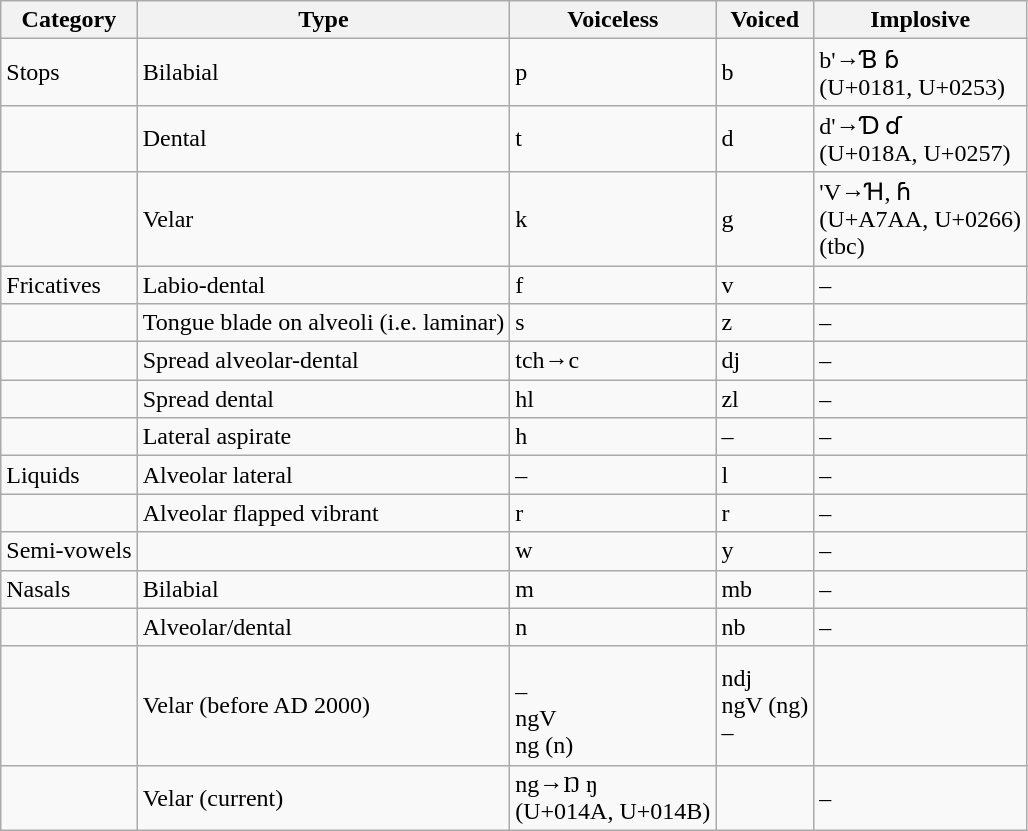<table class="wikitable">
<tr>
<th>Category</th>
<th>Type</th>
<th>Voiceless</th>
<th>Voiced</th>
<th>Implosive</th>
</tr>
<tr>
<td>Stops</td>
<td>Bilabial</td>
<td>p</td>
<td>b</td>
<td>b'→Ɓ ɓ<br>(U+0181, U+0253)</td>
</tr>
<tr>
<td></td>
<td>Dental</td>
<td>t</td>
<td>d</td>
<td>d'→Ɗ ɗ<br>(U+018A, U+0257)</td>
</tr>
<tr>
<td></td>
<td>Velar</td>
<td>k</td>
<td>g</td>
<td>'V→Ɦ, ɦ<br>(U+A7AA, U+0266)<br>(tbc)</td>
</tr>
<tr>
<td>Fricatives</td>
<td>Labio-dental</td>
<td>f</td>
<td>v</td>
<td>–</td>
</tr>
<tr>
<td></td>
<td>Tongue blade on alveoli (i.e. laminar)</td>
<td>s</td>
<td>z</td>
<td>–</td>
</tr>
<tr>
<td></td>
<td>Spread alveolar-dental</td>
<td>tch→c</td>
<td>dj</td>
<td>–</td>
</tr>
<tr>
<td></td>
<td>Spread dental</td>
<td>hl</td>
<td>zl</td>
<td>–</td>
</tr>
<tr>
<td></td>
<td>Lateral aspirate</td>
<td>h</td>
<td>–</td>
<td>–</td>
</tr>
<tr>
<td>Liquids</td>
<td>Alveolar lateral</td>
<td>–</td>
<td>l</td>
<td>–</td>
</tr>
<tr>
<td></td>
<td>Alveolar flapped vibrant</td>
<td>r</td>
<td>r</td>
<td>–</td>
</tr>
<tr>
<td>Semi-vowels</td>
<td></td>
<td>w</td>
<td>y</td>
<td>–</td>
</tr>
<tr>
<td>Nasals</td>
<td>Bilabial</td>
<td>m</td>
<td>mb</td>
<td>–</td>
</tr>
<tr>
<td></td>
<td>Alveolar/dental</td>
<td>n</td>
<td>nb</td>
<td>–</td>
</tr>
<tr>
<td></td>
<td>Velar (before AD 2000)</td>
<td><br>–<br>ngV<br>ng (n)</td>
<td>ndj<br>ngV (ng)<br>–</td>
<td></td>
</tr>
<tr>
<td></td>
<td>Velar (current)</td>
<td>ng→Ŋ ŋ<br>(U+014A, U+014B)</td>
<td></td>
<td>–</td>
</tr>
</table>
